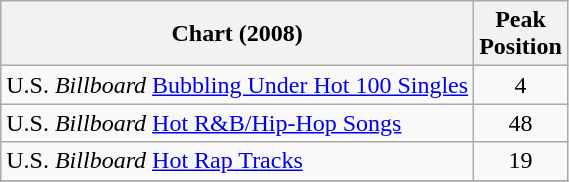<table class="wikitable">
<tr>
<th align="left">Chart (2008)</th>
<th align="left">Peak<br>Position</th>
</tr>
<tr>
<td align="left">U.S. <em>Billboard</em> <a href='#'>Bubbling Under Hot 100 Singles</a></td>
<td align="center">4</td>
</tr>
<tr>
<td align="left">U.S. <em>Billboard</em> <a href='#'>Hot R&B/Hip-Hop Songs</a></td>
<td align="center">48</td>
</tr>
<tr>
<td align="left">U.S. <em>Billboard</em> <a href='#'>Hot Rap Tracks</a></td>
<td align="center">19</td>
</tr>
<tr>
</tr>
</table>
